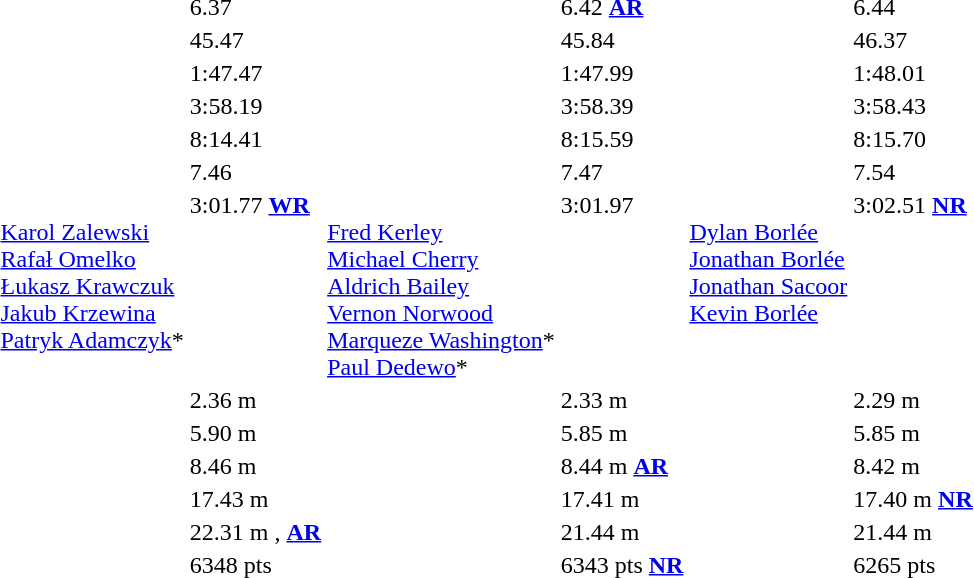<table>
<tr>
<td></td>
<td></td>
<td>6.37 <strong></strong></td>
<td></td>
<td>6.42 <strong><a href='#'>AR</a></strong></td>
<td></td>
<td>6.44</td>
</tr>
<tr>
<td></td>
<td></td>
<td>45.47 </td>
<td></td>
<td>45.84</td>
<td></td>
<td>46.37</td>
</tr>
<tr>
<td></td>
<td></td>
<td>1:47.47</td>
<td></td>
<td>1:47.99</td>
<td></td>
<td>1:48.01</td>
</tr>
<tr>
<td></td>
<td></td>
<td>3:58.19</td>
<td></td>
<td>3:58.39</td>
<td></td>
<td>3:58.43</td>
</tr>
<tr>
<td></td>
<td></td>
<td>8:14.41</td>
<td></td>
<td>8:15.59</td>
<td></td>
<td>8:15.70</td>
</tr>
<tr>
<td></td>
<td></td>
<td>7.46 </td>
<td></td>
<td>7.47</td>
<td></td>
<td>7.54</td>
</tr>
<tr valign=top>
<td></td>
<td><br><a href='#'>Karol Zalewski</a><br><a href='#'>Rafał Omelko</a><br><a href='#'>Łukasz Krawczuk</a><br><a href='#'>Jakub Krzewina</a><br><a href='#'>Patryk Adamczyk</a>*</td>
<td>3:01.77 <strong><a href='#'>WR</a></strong></td>
<td><br><a href='#'>Fred Kerley</a><br><a href='#'>Michael Cherry</a><br><a href='#'>Aldrich Bailey</a><br><a href='#'>Vernon Norwood</a><br><a href='#'>Marqueze Washington</a>*<br><a href='#'>Paul Dedewo</a>*</td>
<td>3:01.97 </td>
<td><br><a href='#'>Dylan Borlée</a><br><a href='#'>Jonathan Borlée</a><br><a href='#'>Jonathan Sacoor</a><br><a href='#'>Kevin Borlée</a></td>
<td>3:02.51 <strong><a href='#'>NR</a></strong></td>
</tr>
<tr>
<td></td>
<td></td>
<td>2.36 m</td>
<td></td>
<td>2.33 m</td>
<td></td>
<td>2.29 m</td>
</tr>
<tr>
<td></td>
<td></td>
<td>5.90 m</td>
<td></td>
<td>5.85 m</td>
<td></td>
<td>5.85 m</td>
</tr>
<tr>
<td></td>
<td></td>
<td>8.46 m </td>
<td></td>
<td>8.44 m <strong><a href='#'>AR</a></strong></td>
<td></td>
<td>8.42 m </td>
</tr>
<tr>
<td></td>
<td></td>
<td>17.43 m </td>
<td></td>
<td>17.41 m </td>
<td></td>
<td>17.40 m <strong><a href='#'>NR</a></strong></td>
</tr>
<tr>
<td></td>
<td></td>
<td>22.31 m <strong></strong>, <strong><a href='#'>AR</a></strong></td>
<td></td>
<td>21.44 m </td>
<td></td>
<td>21.44 m</td>
</tr>
<tr>
<td></td>
<td></td>
<td>6348 pts </td>
<td></td>
<td>6343 pts <strong><a href='#'>NR</a></strong></td>
<td></td>
<td>6265 pts </td>
</tr>
</table>
